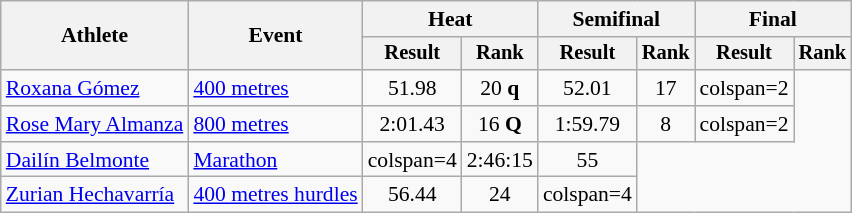<table class=wikitable style=font-size:90%>
<tr>
<th rowspan=2>Athlete</th>
<th rowspan=2>Event</th>
<th colspan=2>Heat</th>
<th colspan=2>Semifinal</th>
<th colspan=2>Final</th>
</tr>
<tr style=font-size:95%>
<th>Result</th>
<th>Rank</th>
<th>Result</th>
<th>Rank</th>
<th>Result</th>
<th>Rank</th>
</tr>
<tr align=center>
<td align=left><a href='#'>Roxana Gómez</a></td>
<td align=left><a href='#'>400 metres</a></td>
<td>51.98</td>
<td>20 <strong>q</strong></td>
<td>52.01</td>
<td>17</td>
<td>colspan=2 </td>
</tr>
<tr align=center>
<td align=left><a href='#'>Rose Mary Almanza</a></td>
<td align=left><a href='#'>800 metres</a></td>
<td>2:01.43</td>
<td>16 <strong>Q</strong></td>
<td>1:59.79</td>
<td>8</td>
<td>colspan=2 </td>
</tr>
<tr align=center>
<td align=left><a href='#'>Dailín Belmonte</a></td>
<td align=left><a href='#'>Marathon</a></td>
<td>colspan=4 </td>
<td>2:46:15 <strong></strong></td>
<td>55</td>
</tr>
<tr align=center>
<td align=left><a href='#'>Zurian Hechavarría</a></td>
<td align=left><a href='#'>400 metres hurdles</a></td>
<td>56.44</td>
<td>24</td>
<td>colspan=4 </td>
</tr>
</table>
